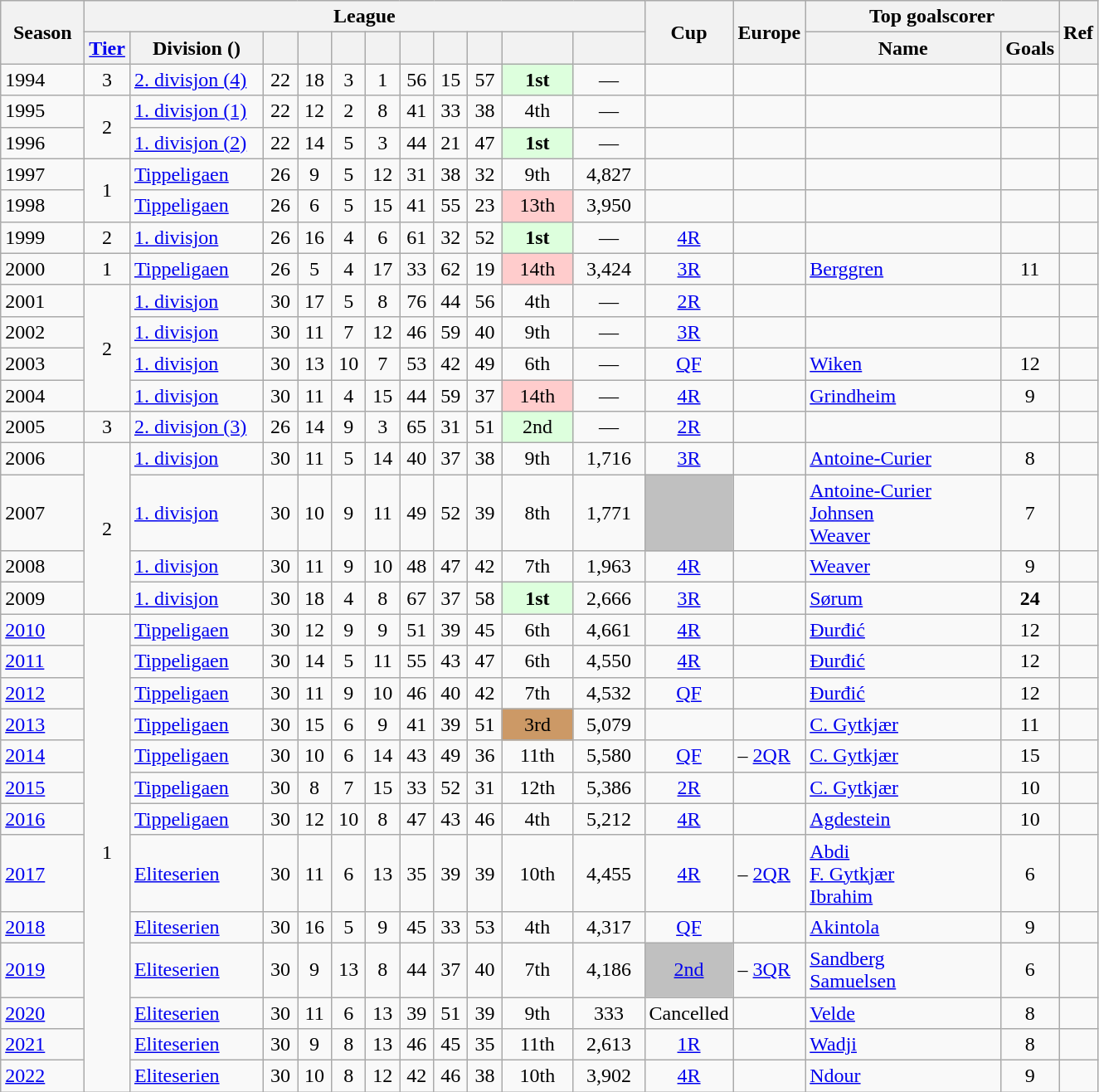<table class="wikitable">
<tr>
<th style="width:60px"  rowspan="2">Season</th>
<th colspan="11">League</th>
<th rowspan="2">Cup</th>
<th rowspan="2">Europe</th>
<th colspan="2">Top goalscorer</th>
<th rowspan="2">Ref</th>
</tr>
<tr>
<th><a href='#'>Tier</a></th>
<th style="width:100px">Division ()</th>
<th width="20"></th>
<th width="20"></th>
<th width="20"></th>
<th width="20"></th>
<th width="20"></th>
<th width="20"></th>
<th width="20"></th>
<th width="50"></th>
<th width="50"></th>
<th style="width:150px">Name</th>
<th>Goals</th>
</tr>
<tr>
<td>1994</td>
<td style="text-align:center;" rowspan="1">3</td>
<td><a href='#'>2. divisjon (4)</a></td>
<td align=center>22</td>
<td align=center>18</td>
<td align=center>3</td>
<td align=center>1</td>
<td align=center>56</td>
<td align=center>15</td>
<td align=center>57</td>
<td align=center bgcolor=#DDFFDD> <strong>1st</strong></td>
<td align=center>—</td>
<td align=center><a href='#'></a></td>
<td></td>
<td></td>
<td></td>
<td></td>
</tr>
<tr>
<td>1995</td>
<td style="text-align:center;" rowspan="2">2</td>
<td><a href='#'>1. divisjon (1)</a></td>
<td align=center>22</td>
<td align=center>12</td>
<td align=center>2</td>
<td align=center>8</td>
<td align=center>41</td>
<td align=center>33</td>
<td align=center>38</td>
<td align=center>4th</td>
<td align=center>—</td>
<td align=center><a href='#'></a></td>
<td></td>
<td></td>
<td></td>
<td></td>
</tr>
<tr>
<td>1996</td>
<td><a href='#'>1. divisjon (2)</a></td>
<td align=center>22</td>
<td align=center>14</td>
<td align=center>5</td>
<td align=center>3</td>
<td align=center>44</td>
<td align=center>21</td>
<td align=center>47</td>
<td align=center bgcolor=#DDFFDD> <strong>1st</strong></td>
<td align=center>—</td>
<td align=center><a href='#'></a></td>
<td></td>
<td></td>
<td></td>
<td></td>
</tr>
<tr>
<td>1997</td>
<td style="text-align:center;" rowspan="2">1</td>
<td><a href='#'>Tippeligaen</a></td>
<td align=center>26</td>
<td align=center>9</td>
<td align=center>5</td>
<td align=center>12</td>
<td align=center>31</td>
<td align=center>38</td>
<td align=center>32</td>
<td align=center>9th</td>
<td align=center>4,827</td>
<td align=center><a href='#'></a></td>
<td></td>
<td></td>
<td></td>
<td></td>
</tr>
<tr>
<td>1998</td>
<td><a href='#'>Tippeligaen</a></td>
<td align=center>26</td>
<td align=center>6</td>
<td align=center>5</td>
<td align=center>15</td>
<td align=center>41</td>
<td align=center>55</td>
<td align=center>23</td>
<td align=center bgcolor="#FFCCCC"> 13th</td>
<td align=center>3,950</td>
<td align=center><a href='#'></a></td>
<td></td>
<td></td>
<td></td>
<td></td>
</tr>
<tr>
<td>1999</td>
<td style="text-align:center;" rowspan="1">2</td>
<td><a href='#'>1. divisjon</a></td>
<td align=center>26</td>
<td align=center>16</td>
<td align=center>4</td>
<td align=center>6</td>
<td align=center>61</td>
<td align=center>32</td>
<td align=center>52</td>
<td align=center bgcolor=#DDFFDD> <strong>1st</strong></td>
<td align=center>—</td>
<td align=center><a href='#'>4R</a></td>
<td></td>
<td></td>
<td></td>
<td></td>
</tr>
<tr>
<td>2000</td>
<td style="text-align:center;" rowspan="1">1</td>
<td><a href='#'>Tippeligaen</a></td>
<td align=center>26</td>
<td align=center>5</td>
<td align=center>4</td>
<td align=center>17</td>
<td align=center>33</td>
<td align=center>62</td>
<td align=center>19</td>
<td align=center bgcolor="#FFCCCC"> 14th</td>
<td align=center>3,424</td>
<td align=center><a href='#'>3R</a></td>
<td></td>
<td><a href='#'>Berggren</a></td>
<td align=center>11</td>
<td></td>
</tr>
<tr>
<td>2001</td>
<td style="text-align:center;" rowspan="4">2</td>
<td><a href='#'>1. divisjon</a></td>
<td align=center>30</td>
<td align=center>17</td>
<td align=center>5</td>
<td align=center>8</td>
<td align=center>76</td>
<td align=center>44</td>
<td align=center>56</td>
<td align=center>4th</td>
<td align=center>—</td>
<td align=center><a href='#'>2R</a></td>
<td></td>
<td></td>
<td></td>
<td></td>
</tr>
<tr>
<td>2002</td>
<td><a href='#'>1. divisjon</a></td>
<td align=center>30</td>
<td align=center>11</td>
<td align=center>7</td>
<td align=center>12</td>
<td align=center>46</td>
<td align=center>59</td>
<td align=center>40</td>
<td align=center>9th</td>
<td align=center>—</td>
<td align=center><a href='#'>3R</a></td>
<td></td>
<td></td>
<td></td>
<td></td>
</tr>
<tr>
<td>2003</td>
<td><a href='#'>1. divisjon</a></td>
<td align=center>30</td>
<td align=center>13</td>
<td align=center>10</td>
<td align=center>7</td>
<td align=center>53</td>
<td align=center>42</td>
<td align=center>49</td>
<td align=center>6th</td>
<td align=center>—</td>
<td align=center><a href='#'>QF</a></td>
<td></td>
<td><a href='#'>Wiken</a></td>
<td align=center>12</td>
<td></td>
</tr>
<tr>
<td>2004</td>
<td><a href='#'>1. divisjon</a></td>
<td align=center>30</td>
<td align=center>11</td>
<td align=center>4</td>
<td align=center>15</td>
<td align=center>44</td>
<td align=center>59</td>
<td align=center>37</td>
<td align=center bgcolor="#FFCCCC"> 14th</td>
<td align=center>—</td>
<td align=center><a href='#'>4R</a></td>
<td></td>
<td><a href='#'>Grindheim</a></td>
<td align=center>9</td>
<td></td>
</tr>
<tr>
<td>2005</td>
<td style="text-align:center;" rowspan="1">3</td>
<td><a href='#'>2. divisjon (3)</a></td>
<td align=center>26</td>
<td align=center>14</td>
<td align=center>9</td>
<td align=center>3</td>
<td align=center>65</td>
<td align=center>31</td>
<td align=center>51</td>
<td align=center bgcolor=#DDFFDD> 2nd</td>
<td align=center>—</td>
<td align=center><a href='#'>2R</a></td>
<td></td>
<td></td>
<td></td>
<td></td>
</tr>
<tr>
<td>2006</td>
<td style="text-align:center;" rowspan="4">2</td>
<td><a href='#'>1. divisjon</a></td>
<td align=center>30</td>
<td align=center>11</td>
<td align=center>5</td>
<td align=center>14</td>
<td align=center>40</td>
<td align=center>37</td>
<td align=center>38</td>
<td align=center>9th</td>
<td align=center>1,716</td>
<td align=center><a href='#'>3R</a></td>
<td></td>
<td><a href='#'>Antoine-Curier</a></td>
<td align=center>8</td>
<td></td>
</tr>
<tr>
<td>2007</td>
<td><a href='#'>1. divisjon</a></td>
<td align=center>30</td>
<td align=center>10</td>
<td align=center>9</td>
<td align=center>11</td>
<td align=center>49</td>
<td align=center>52</td>
<td align=center>39</td>
<td align=center>8th</td>
<td align=center>1,771</td>
<td align=center bgcolor=silver><a href='#'></a></td>
<td></td>
<td><a href='#'>Antoine-Curier</a><br><a href='#'>Johnsen</a><br><a href='#'>Weaver</a></td>
<td align=center>7</td>
<td></td>
</tr>
<tr>
<td>2008</td>
<td><a href='#'>1. divisjon</a></td>
<td align=center>30</td>
<td align=center>11</td>
<td align=center>9</td>
<td align=center>10</td>
<td align=center>48</td>
<td align=center>47</td>
<td align=center>42</td>
<td align=center>7th</td>
<td align=center>1,963</td>
<td align=center><a href='#'>4R</a></td>
<td></td>
<td><a href='#'>Weaver</a></td>
<td align=center>9</td>
<td></td>
</tr>
<tr>
<td>2009</td>
<td><a href='#'>1. divisjon</a></td>
<td align=center>30</td>
<td align=center>18</td>
<td align=center>4</td>
<td align=center>8</td>
<td align=center>67</td>
<td align=center>37</td>
<td align=center>58</td>
<td align=center bgcolor=#DDFFDD> <strong>1st</strong></td>
<td align=center>2,666</td>
<td align=center><a href='#'>3R</a></td>
<td></td>
<td><a href='#'>Sørum</a></td>
<td align=center><strong>24</strong></td>
<td></td>
</tr>
<tr>
<td><a href='#'>2010</a></td>
<td style="text-align:center;" rowspan="13">1</td>
<td><a href='#'>Tippeligaen</a></td>
<td align=center>30</td>
<td align=center>12</td>
<td align=center>9</td>
<td align=center>9</td>
<td align=center>51</td>
<td align=center>39</td>
<td align=center>45</td>
<td align=center>6th</td>
<td align=center>4,661</td>
<td align=center><a href='#'>4R</a></td>
<td></td>
<td><a href='#'>Đurđić</a></td>
<td align=center>12</td>
<td></td>
</tr>
<tr>
<td><a href='#'>2011</a></td>
<td><a href='#'>Tippeligaen</a></td>
<td align=center>30</td>
<td align=center>14</td>
<td align=center>5</td>
<td align=center>11</td>
<td align=center>55</td>
<td align=center>43</td>
<td align=center>47</td>
<td align=center>6th</td>
<td align=center>4,550</td>
<td align=center><a href='#'>4R</a></td>
<td></td>
<td><a href='#'>Đurđić</a></td>
<td align=center>12</td>
<td></td>
</tr>
<tr>
<td><a href='#'>2012</a></td>
<td><a href='#'>Tippeligaen</a></td>
<td align=center>30</td>
<td align=center>11</td>
<td align=center>9</td>
<td align=center>10</td>
<td align=center>46</td>
<td align=center>40</td>
<td align=center>42</td>
<td align=center>7th</td>
<td align=center>4,532</td>
<td align=center><a href='#'>QF</a></td>
<td></td>
<td><a href='#'>Đurđić</a></td>
<td align=center>12</td>
<td></td>
</tr>
<tr>
<td><a href='#'>2013</a></td>
<td><a href='#'>Tippeligaen</a></td>
<td align=center>30</td>
<td align=center>15</td>
<td align=center>6</td>
<td align=center>9</td>
<td align=center>41</td>
<td align=center>39</td>
<td align=center>51</td>
<td align=center bgcolor=#c96>3rd</td>
<td align=center>5,079</td>
<td align=center><a href='#'></a></td>
<td></td>
<td><a href='#'>C. Gytkjær</a></td>
<td align=center>11</td>
<td></td>
</tr>
<tr>
<td><a href='#'>2014</a></td>
<td><a href='#'>Tippeligaen</a></td>
<td align=center>30</td>
<td align=center>10</td>
<td align=center>6</td>
<td align=center>14</td>
<td align=center>43</td>
<td align=center>49</td>
<td align=center>36</td>
<td align=center>11th</td>
<td align=center>5,580</td>
<td align=center><a href='#'>QF</a></td>
<td> – <a href='#'>2QR</a></td>
<td><a href='#'>C. Gytkjær</a></td>
<td align=center>15</td>
<td></td>
</tr>
<tr>
<td><a href='#'>2015</a></td>
<td><a href='#'>Tippeligaen</a></td>
<td align=center>30</td>
<td align=center>8</td>
<td align=center>7</td>
<td align=center>15</td>
<td align=center>33</td>
<td align=center>52</td>
<td align=center>31</td>
<td align=center>12th</td>
<td align=center>5,386</td>
<td align=center><a href='#'>2R</a></td>
<td></td>
<td><a href='#'>C. Gytkjær</a></td>
<td align=center>10</td>
<td></td>
</tr>
<tr>
<td><a href='#'>2016</a></td>
<td><a href='#'>Tippeligaen</a></td>
<td align=center>30</td>
<td align=center>12</td>
<td align=center>10</td>
<td align=center>8</td>
<td align=center>47</td>
<td align=center>43</td>
<td align=center>46</td>
<td align=center>4th</td>
<td align=center>5,212</td>
<td align=center><a href='#'>4R</a></td>
<td></td>
<td><a href='#'>Agdestein</a></td>
<td align=center>10</td>
<td></td>
</tr>
<tr>
<td><a href='#'>2017</a></td>
<td><a href='#'>Eliteserien</a></td>
<td align=center>30</td>
<td align=center>11</td>
<td align=center>6</td>
<td align=center>13</td>
<td align=center>35</td>
<td align=center>39</td>
<td align=center>39</td>
<td align=center>10th</td>
<td align=center>4,455</td>
<td align=center><a href='#'>4R</a></td>
<td> – <a href='#'>2QR</a></td>
<td><a href='#'>Abdi</a><br><a href='#'>F. Gytkjær</a><br><a href='#'>Ibrahim</a></td>
<td align=center>6</td>
<td></td>
</tr>
<tr>
<td><a href='#'>2018</a></td>
<td><a href='#'>Eliteserien</a></td>
<td align=center>30</td>
<td align=center>16</td>
<td align=center>5</td>
<td align=center>9</td>
<td align=center>45</td>
<td align=center>33</td>
<td align=center>53</td>
<td align=center>4th</td>
<td align=center>4,317</td>
<td align=center><a href='#'>QF</a></td>
<td></td>
<td><a href='#'>Akintola</a></td>
<td align=center>9</td>
<td></td>
</tr>
<tr>
<td><a href='#'>2019</a></td>
<td><a href='#'>Eliteserien</a></td>
<td align=center>30</td>
<td align=center>9</td>
<td align=center>13</td>
<td align=center>8</td>
<td align=center>44</td>
<td align=center>37</td>
<td align=center>40</td>
<td align=center>7th</td>
<td align=center>4,186</td>
<td align=center bgcolor=silver><a href='#'>2nd</a></td>
<td> – <a href='#'>3QR</a></td>
<td><a href='#'>Sandberg</a><br><a href='#'>Samuelsen</a></td>
<td align=center>6</td>
<td></td>
</tr>
<tr>
<td><a href='#'>2020</a></td>
<td><a href='#'>Eliteserien</a></td>
<td align=center>30</td>
<td align=center>11</td>
<td align=center>6</td>
<td align=center>13</td>
<td align=center>39</td>
<td align=center>51</td>
<td align=center>39</td>
<td align=center>9th</td>
<td align=center>333</td>
<td align=center>Cancelled</td>
<td></td>
<td><a href='#'>Velde</a></td>
<td align=center>8</td>
<td></td>
</tr>
<tr>
<td><a href='#'>2021</a></td>
<td><a href='#'>Eliteserien</a></td>
<td align=center>30</td>
<td align=center>9</td>
<td align=center>8</td>
<td align=center>13</td>
<td align=center>46</td>
<td align=center>45</td>
<td align=center>35</td>
<td align=center>11th</td>
<td align=center>2,613</td>
<td align=center><a href='#'>1R</a></td>
<td></td>
<td><a href='#'>Wadji</a></td>
<td align=center>8</td>
<td></td>
</tr>
<tr>
<td><a href='#'>2022</a></td>
<td><a href='#'>Eliteserien</a></td>
<td align=center>30</td>
<td align=center>10</td>
<td align=center>8</td>
<td align=center>12</td>
<td align=center>42</td>
<td align=center>46</td>
<td align=center>38</td>
<td align=center>10th</td>
<td align=center>3,902</td>
<td align=center><a href='#'>4R</a></td>
<td></td>
<td><a href='#'>Ndour</a></td>
<td align=center>9</td>
<td></td>
</tr>
</table>
